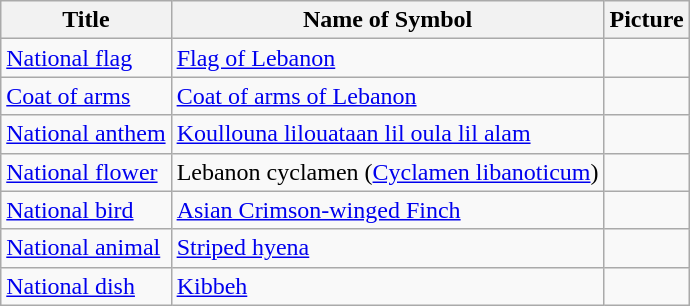<table class="wikitable">
<tr>
<th>Title</th>
<th>Name of Symbol</th>
<th>Picture</th>
</tr>
<tr>
<td><a href='#'>National flag</a></td>
<td><a href='#'>Flag of Lebanon</a></td>
<td></td>
</tr>
<tr>
<td><a href='#'>Coat of arms</a></td>
<td><a href='#'>Coat of arms of Lebanon</a></td>
<td></td>
</tr>
<tr>
<td><a href='#'>National anthem</a></td>
<td><a href='#'>Koullouna lilouataan lil oula lil alam</a></td>
<td></td>
</tr>
<tr>
<td><a href='#'>National flower</a></td>
<td>Lebanon cyclamen (<a href='#'>Cyclamen libanoticum</a>)</td>
<td></td>
</tr>
<tr>
<td><a href='#'>National bird</a></td>
<td><a href='#'>Asian Crimson-winged Finch</a></td>
<td></td>
</tr>
<tr>
<td><a href='#'>National animal</a></td>
<td><a href='#'>Striped hyena</a></td>
<td></td>
</tr>
<tr>
<td><a href='#'>National dish</a></td>
<td><a href='#'>Kibbeh</a></td>
<td></td>
</tr>
</table>
